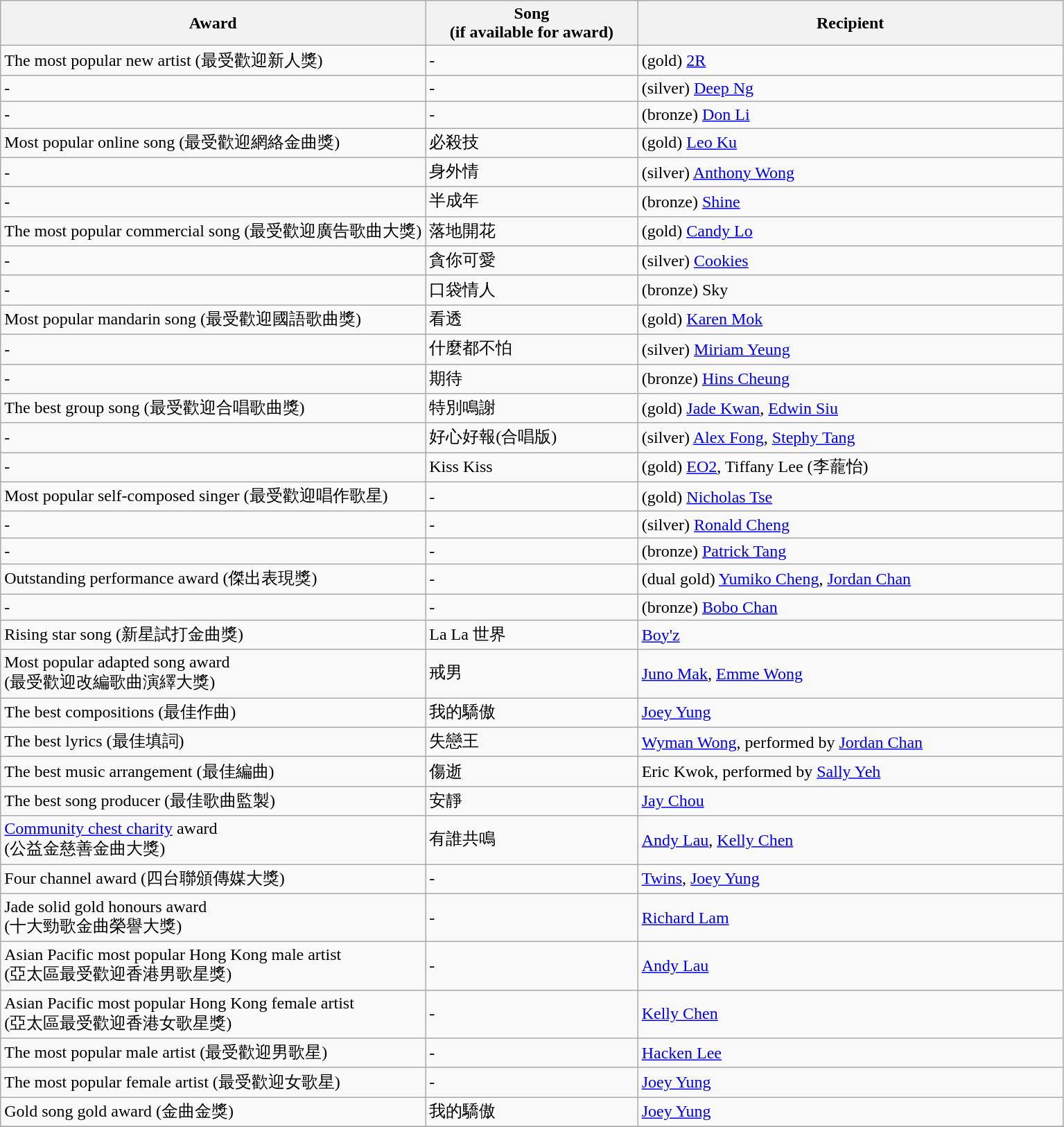<table class="wikitable">
<tr>
<th width=40%>Award</th>
<th width=20%>Song<br>(if available for award)</th>
<th width=40%>Recipient</th>
</tr>
<tr>
<td>The most popular new artist (最受歡迎新人獎)</td>
<td>-</td>
<td>(gold) <a href='#'>2R</a></td>
</tr>
<tr>
<td>-</td>
<td>-</td>
<td>(silver) <a href='#'>Deep Ng</a></td>
</tr>
<tr>
<td>-</td>
<td>-</td>
<td>(bronze) <a href='#'>Don Li</a></td>
</tr>
<tr>
<td>Most popular online song (最受歡迎網絡金曲獎)</td>
<td>必殺技</td>
<td>(gold) <a href='#'>Leo Ku</a></td>
</tr>
<tr>
<td>-</td>
<td>身外情</td>
<td>(silver) <a href='#'>Anthony Wong</a></td>
</tr>
<tr>
<td>-</td>
<td>半成年</td>
<td>(bronze) <a href='#'>Shine</a></td>
</tr>
<tr>
<td>The most popular commercial song (最受歡迎廣告歌曲大獎)</td>
<td>落地開花</td>
<td>(gold) <a href='#'>Candy Lo</a></td>
</tr>
<tr>
<td>-</td>
<td>貪你可愛</td>
<td>(silver) <a href='#'>Cookies</a></td>
</tr>
<tr>
<td>-</td>
<td>口袋情人</td>
<td>(bronze) Sky</td>
</tr>
<tr>
<td>Most popular mandarin song (最受歡迎國語歌曲獎)</td>
<td>看透</td>
<td>(gold) <a href='#'>Karen Mok</a></td>
</tr>
<tr>
<td>-</td>
<td>什麼都不怕</td>
<td>(silver) <a href='#'>Miriam Yeung</a></td>
</tr>
<tr>
<td>-</td>
<td>期待</td>
<td>(bronze) <a href='#'>Hins Cheung</a></td>
</tr>
<tr>
<td>The best group song (最受歡迎合唱歌曲獎)</td>
<td>特別鳴謝</td>
<td>(gold) <a href='#'>Jade Kwan</a>, <a href='#'>Edwin Siu</a></td>
</tr>
<tr>
<td>-</td>
<td>好心好報(合唱版)</td>
<td>(silver) <a href='#'>Alex Fong</a>, <a href='#'>Stephy Tang</a></td>
</tr>
<tr>
<td>-</td>
<td>Kiss Kiss</td>
<td>(gold) <a href='#'>EO2</a>, Tiffany Lee (李蘢怡)</td>
</tr>
<tr>
<td>Most popular self-composed singer (最受歡迎唱作歌星)</td>
<td>-</td>
<td>(gold) <a href='#'>Nicholas Tse</a></td>
</tr>
<tr>
<td>-</td>
<td>-</td>
<td>(silver) <a href='#'>Ronald Cheng</a></td>
</tr>
<tr>
<td>-</td>
<td>-</td>
<td>(bronze) <a href='#'>Patrick Tang</a></td>
</tr>
<tr>
<td>Outstanding performance award (傑出表現獎)</td>
<td>-</td>
<td>(dual gold) <a href='#'>Yumiko Cheng</a>, <a href='#'>Jordan Chan</a></td>
</tr>
<tr>
<td>-</td>
<td>-</td>
<td>(bronze) <a href='#'>Bobo Chan</a></td>
</tr>
<tr>
<td>Rising star song (新星試打金曲獎)</td>
<td>La La 世界</td>
<td><a href='#'>Boy'z</a></td>
</tr>
<tr>
<td>Most popular adapted song award<br>(最受歡迎改編歌曲演繹大獎)</td>
<td>戒男</td>
<td><a href='#'>Juno Mak</a>, <a href='#'>Emme Wong</a></td>
</tr>
<tr>
<td>The best compositions (最佳作曲)</td>
<td>我的驕傲</td>
<td><a href='#'>Joey Yung</a></td>
</tr>
<tr>
<td>The best lyrics (最佳填詞)</td>
<td>失戀王</td>
<td><a href='#'>Wyman Wong</a>, performed by <a href='#'>Jordan Chan</a></td>
</tr>
<tr>
<td>The best music arrangement (最佳編曲)</td>
<td>傷逝</td>
<td>Eric Kwok, performed by <a href='#'>Sally Yeh</a></td>
</tr>
<tr>
<td>The best song producer (最佳歌曲監製)</td>
<td>安靜</td>
<td><a href='#'>Jay Chou</a></td>
</tr>
<tr>
<td><a href='#'>Community chest charity</a> award<br>(公益金慈善金曲大獎)</td>
<td>有誰共鳴</td>
<td><a href='#'>Andy Lau</a>, <a href='#'>Kelly Chen</a></td>
</tr>
<tr>
<td>Four channel award (四台聯頒傳媒大獎)</td>
<td>-</td>
<td><a href='#'>Twins</a>, <a href='#'>Joey Yung</a></td>
</tr>
<tr>
<td>Jade solid gold honours award<br>(十大勁歌金曲榮譽大獎)</td>
<td>-</td>
<td><a href='#'>Richard Lam</a></td>
</tr>
<tr>
<td>Asian Pacific most popular Hong Kong male artist<br>(亞太區最受歡迎香港男歌星獎)</td>
<td>-</td>
<td><a href='#'>Andy Lau</a></td>
</tr>
<tr>
<td>Asian Pacific most popular Hong Kong female artist<br>(亞太區最受歡迎香港女歌星獎)</td>
<td>-</td>
<td><a href='#'>Kelly Chen</a></td>
</tr>
<tr>
<td>The most popular male artist (最受歡迎男歌星)</td>
<td>-</td>
<td><a href='#'>Hacken Lee</a></td>
</tr>
<tr>
<td>The most popular female artist (最受歡迎女歌星)</td>
<td>-</td>
<td><a href='#'>Joey Yung</a></td>
</tr>
<tr>
<td>Gold song gold award (金曲金獎)</td>
<td>我的驕傲</td>
<td><a href='#'>Joey Yung</a></td>
</tr>
<tr>
</tr>
</table>
